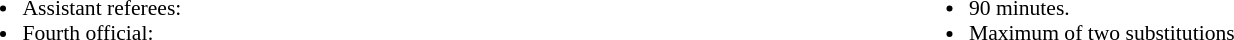<table style="width:100%; font-size:90%">
<tr>
<td style="width:50%; vertical-align:top"><br><ul><li>Assistant referees:</li><li>Fourth official:</li></ul></td>
<td style="width:50%; vertical-align:top"><br><ul><li>90 minutes.</li><li>Maximum of two substitutions</li></ul></td>
</tr>
</table>
